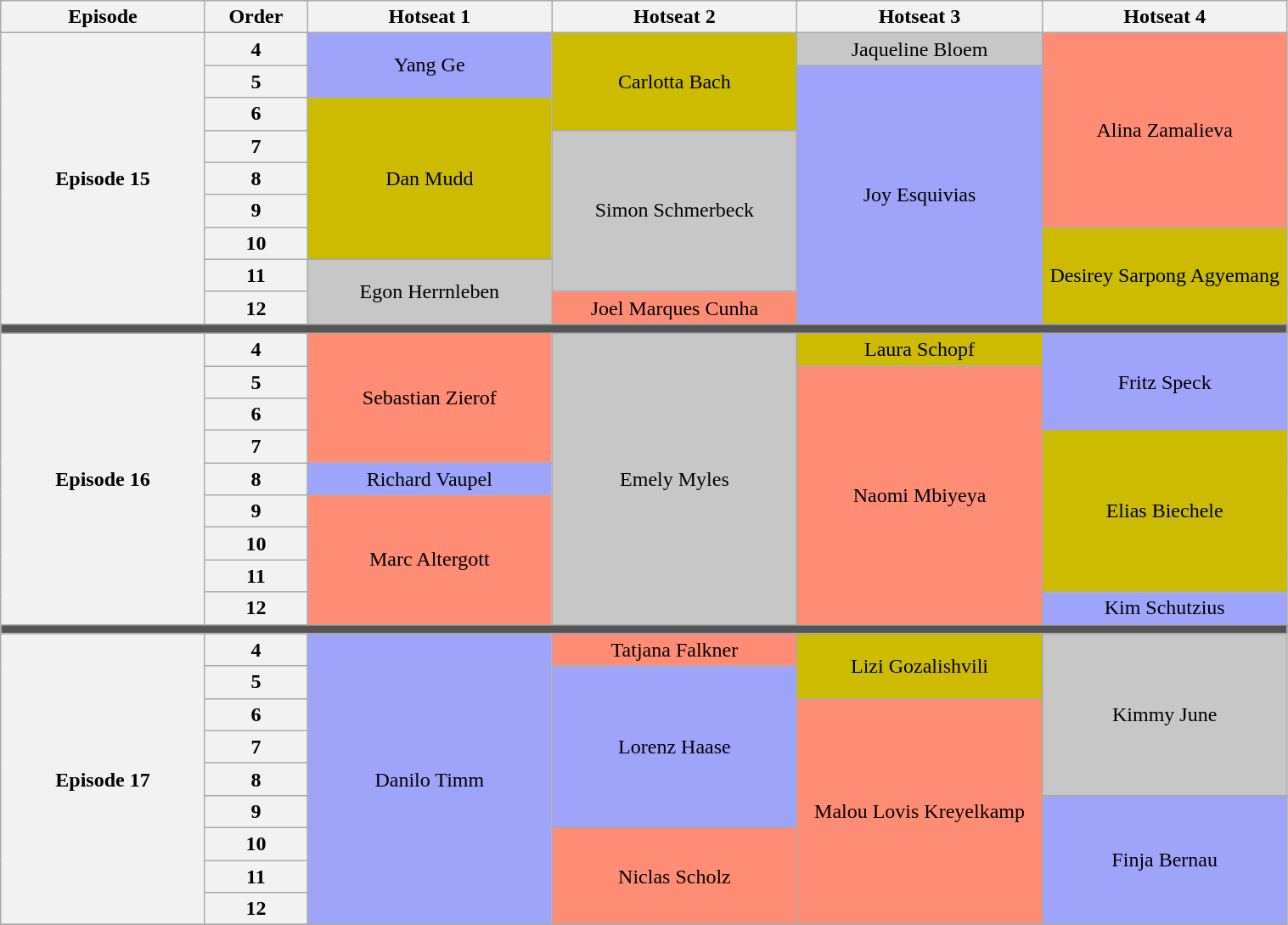<table class="wikitable collapsible collapsed plainrowheaders" style="text-align:center; margin:10px; width:80%">
<tr>
<th Width="10%">Episode</th>
<th Width="05%">Order</th>
<th Width="12%">Hotseat 1</th>
<th Width="12%">Hotseat 2</th>
<th Width="12%">Hotseat 3</th>
<th Width="12%">Hotseat 4</th>
</tr>
<tr>
<th rowspan="9">Episode 15</th>
<th>4</th>
<td rowspan="2" style="background:#9ea4fa">Yang Ge</td>
<td rowspan="3" style="background:#CCBB00">Carlotta Bach</td>
<td style="background:#c7c7c7">Jaqueline Bloem</td>
<td rowspan="6" style="background:#ff8c75">Alina Zamalieva</td>
</tr>
<tr>
<th>5</th>
<td rowspan="8" style="background:#9ea4fa">Joy Esquivias</td>
</tr>
<tr>
<th>6</th>
<td rowspan="5" style="background:#CCBB00">Dan Mudd</td>
</tr>
<tr>
<th>7</th>
<td rowspan="5" style="background:#c7c7c7">Simon Schmerbeck</td>
</tr>
<tr>
<th>8</th>
</tr>
<tr>
<th>9</th>
</tr>
<tr>
<th>10</th>
<td rowspan="3" style="background:#CCBB00">Desirey Sarpong Agyemang</td>
</tr>
<tr>
<th>11</th>
<td rowspan="2" style="background:#c7c7c7">Egon Herrnleben</td>
</tr>
<tr>
<th>12</th>
<td style="background:#ff8c75">Joel Marques Cunha</td>
</tr>
<tr>
<th colspan="8" style="background:#555;"></th>
</tr>
<tr>
<th rowspan="9">Episode 16</th>
<th>4</th>
<td rowspan="4" style="background:#ff8c75">Sebastian Zierof</td>
<td rowspan="9" style="background:#c7c7c7">Emely Myles</td>
<td style="background:#CCBB00">Laura Schopf</td>
<td rowspan="3" style="background:#9ea4fa">Fritz Speck</td>
</tr>
<tr>
<th>5</th>
<td rowspan="8" style="background:#ff8c75">Naomi Mbiyeya</td>
</tr>
<tr>
<th>6</th>
</tr>
<tr>
<th>7</th>
<td rowspan="5" style="background:#CCBB00">Elias Biechele</td>
</tr>
<tr>
<th>8</th>
<td style="background:#9ea4fa">Richard Vaupel</td>
</tr>
<tr>
<th>9</th>
<td rowspan="4" style="background:#ff8c75">Marc Altergott</td>
</tr>
<tr>
<th>10</th>
</tr>
<tr>
<th>11</th>
</tr>
<tr>
<th>12</th>
<td style="background:#9ea4fa">Kim Schutzius</td>
</tr>
<tr>
<th colspan="8" style="background:#555;"></th>
</tr>
<tr>
<th rowspan="9">Episode 17</th>
<th>4</th>
<td rowspan="9" style="background:#9ea4fa">Danilo Timm</td>
<td style="background:#ff8c75">Tatjana Falkner</td>
<td rowspan="2" style="background:#CCBB00">Lizi Gozalishvili</td>
<td rowspan="5" style="background:#c7c7c7">Kimmy June</td>
</tr>
<tr>
<th>5</th>
<td rowspan="5" style="background:#9ea4fa">Lorenz Haase</td>
</tr>
<tr>
<th>6</th>
<td rowspan="7" style="background:#ff8c75">Malou Lovis Kreyelkamp</td>
</tr>
<tr>
<th>7</th>
</tr>
<tr>
<th>8</th>
</tr>
<tr>
<th>9</th>
<td rowspan="4" style="background:#9ea4fa">Finja Bernau</td>
</tr>
<tr>
<th>10</th>
<td rowspan="3" style="background:#ff8c75">Niclas Scholz</td>
</tr>
<tr>
<th>11</th>
</tr>
<tr>
<th>12</th>
</tr>
<tr>
</tr>
</table>
